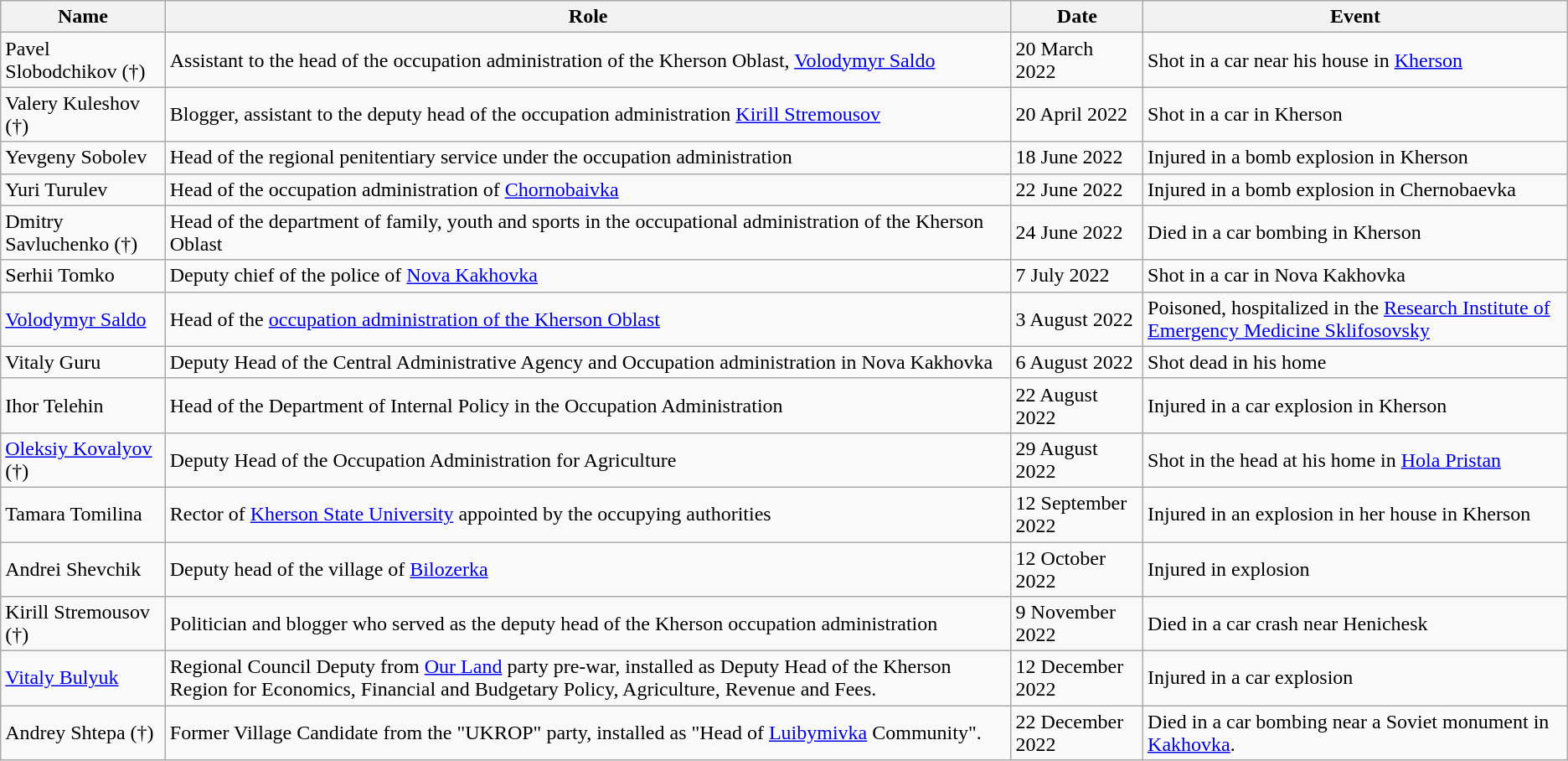<table class="wikitable sortable">
<tr>
<th>Name</th>
<th>Role</th>
<th>Date</th>
<th>Event</th>
</tr>
<tr>
<td>Pavel Slobodchikov (†)</td>
<td>Assistant to the head of the occupation administration of the Kherson Oblast, <a href='#'>Volodymyr Saldo</a></td>
<td>20 March 2022</td>
<td>Shot in a car near his house in <a href='#'>Kherson</a></td>
</tr>
<tr>
<td>Valery Kuleshov (†)</td>
<td>Blogger, assistant to the deputy head of the occupation administration <a href='#'>Kirill Stremousov</a></td>
<td>20 April 2022</td>
<td>Shot in a car in Kherson</td>
</tr>
<tr>
<td>Yevgeny Sobolev</td>
<td>Head of the regional penitentiary service under the occupation administration</td>
<td>18 June 2022</td>
<td>Injured in a bomb explosion in Kherson</td>
</tr>
<tr>
<td>Yuri Turulev</td>
<td>Head of the occupation administration of <a href='#'>Chornobaivka</a></td>
<td>22 June 2022</td>
<td>Injured in a bomb explosion in Chernobaevka</td>
</tr>
<tr>
<td>Dmitry Savluchenko (†)</td>
<td>Head of the department of family, youth and sports in the occupational administration of the Kherson Oblast</td>
<td>24 June 2022</td>
<td>Died in a car bombing in Kherson</td>
</tr>
<tr>
<td>Serhii Tomko</td>
<td>Deputy chief of the police of <a href='#'>Nova Kakhovka</a></td>
<td>7 July 2022</td>
<td>Shot in a car in Nova Kakhovka</td>
</tr>
<tr>
<td><a href='#'>Volodymyr Saldo</a></td>
<td>Head of the <a href='#'>occupation administration of the Kherson Oblast</a></td>
<td>3 August 2022</td>
<td>Poisoned, hospitalized in the <a href='#'>Research Institute of Emergency Medicine Sklifosovsky</a></td>
</tr>
<tr>
<td>Vitaly Guru</td>
<td>Deputy Head of the Central Administrative Agency and Occupation administration in Nova Kakhovka</td>
<td>6 August 2022</td>
<td>Shot dead in his home</td>
</tr>
<tr>
<td>Ihor Telehin</td>
<td>Head of the Department of Internal Policy in the Occupation Administration</td>
<td>22 August 2022</td>
<td>Injured in a car explosion in Kherson</td>
</tr>
<tr>
<td><a href='#'>Oleksiy Kovalyov</a> (†)</td>
<td>Deputy Head of the Occupation Administration for Agriculture</td>
<td>29 August 2022</td>
<td>Shot in the head at his home in <a href='#'>Hola Pristan</a></td>
</tr>
<tr>
<td>Tamara Tomilina</td>
<td>Rector of <a href='#'>Kherson State University</a> appointed by the occupying authorities</td>
<td>12 September 2022</td>
<td>Injured in an explosion in her house in Kherson</td>
</tr>
<tr>
<td>Andrei Shevchik</td>
<td>Deputy head of the village of <a href='#'>Bilozerka</a></td>
<td>12 October 2022</td>
<td>Injured in explosion</td>
</tr>
<tr>
<td>Kirill Stremousov (†)</td>
<td>Politician and blogger who served as the deputy head of the Kherson occupation administration</td>
<td>9 November 2022</td>
<td>Died in a car crash near Henichesk</td>
</tr>
<tr>
<td><a href='#'>Vitaly Bulyuk</a></td>
<td>Regional Council Deputy from <a href='#'>Our Land</a> party pre-war, installed as Deputy Head of the Kherson Region for Economics, Financial and Budgetary Policy, Agriculture, Revenue and Fees.</td>
<td>12 December 2022</td>
<td>Injured in a car explosion</td>
</tr>
<tr>
<td>Andrey Shtepa (†)</td>
<td>Former Village Candidate from the "UKROP" party, installed as "Head of <a href='#'>Luibymivka</a> Community".</td>
<td>22 December 2022</td>
<td>Died in a car bombing near a Soviet monument in <a href='#'>Kakhovka</a>.</td>
</tr>
</table>
